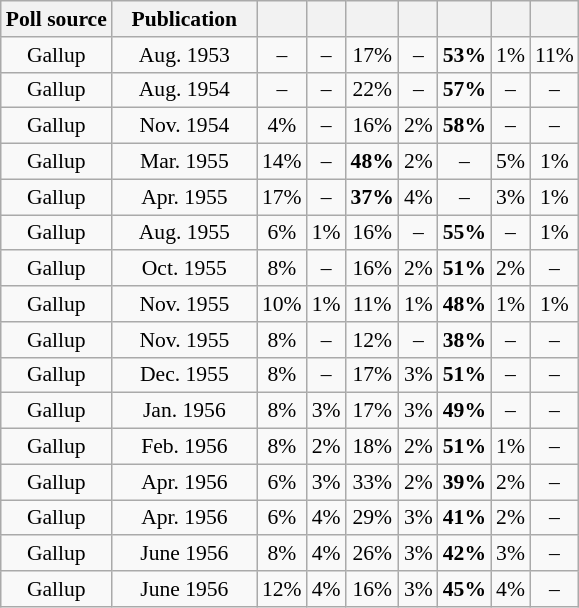<table class="wikitable" style="font-size:90%;text-align:center;">
<tr>
<th>Poll source</th>
<th style="width:90px;">Publication</th>
<th></th>
<th></th>
<th></th>
<th></th>
<th></th>
<th></th>
<th></th>
</tr>
<tr>
<td>Gallup</td>
<td>Aug. 1953</td>
<td>–</td>
<td>–</td>
<td>17%</td>
<td>–</td>
<td><strong>53%</strong></td>
<td>1%</td>
<td>11%</td>
</tr>
<tr>
<td>Gallup</td>
<td>Aug. 1954</td>
<td>–</td>
<td>–</td>
<td>22%</td>
<td>–</td>
<td><strong>57%</strong></td>
<td>–</td>
<td>–</td>
</tr>
<tr>
<td>Gallup</td>
<td>Nov. 1954</td>
<td>4%</td>
<td>–</td>
<td>16%</td>
<td>2%</td>
<td><strong>58%</strong></td>
<td>–</td>
<td>–</td>
</tr>
<tr>
<td>Gallup</td>
<td>Mar. 1955</td>
<td>14%</td>
<td>–</td>
<td><strong>48%</strong></td>
<td>2%</td>
<td>–</td>
<td>5%</td>
<td>1%</td>
</tr>
<tr>
<td>Gallup</td>
<td>Apr. 1955</td>
<td>17%</td>
<td>–</td>
<td><strong>37%</strong></td>
<td>4%</td>
<td>–</td>
<td>3%</td>
<td>1%</td>
</tr>
<tr>
<td>Gallup</td>
<td>Aug. 1955</td>
<td>6%</td>
<td>1%</td>
<td>16%</td>
<td>–</td>
<td><strong>55%</strong></td>
<td>–</td>
<td>1%</td>
</tr>
<tr>
<td>Gallup</td>
<td>Oct. 1955</td>
<td>8%</td>
<td>–</td>
<td>16%</td>
<td>2%</td>
<td><strong>51%</strong></td>
<td>2%</td>
<td>–</td>
</tr>
<tr>
<td>Gallup</td>
<td>Nov. 1955</td>
<td>10%</td>
<td>1%</td>
<td>11%</td>
<td>1%</td>
<td><strong>48%</strong></td>
<td>1%</td>
<td>1%</td>
</tr>
<tr>
<td>Gallup</td>
<td>Nov. 1955</td>
<td>8%</td>
<td>–</td>
<td>12%</td>
<td>–</td>
<td><strong>38%</strong></td>
<td>–</td>
<td>–</td>
</tr>
<tr>
<td>Gallup</td>
<td>Dec. 1955</td>
<td>8%</td>
<td>–</td>
<td>17%</td>
<td>3%</td>
<td><strong>51%</strong></td>
<td>–</td>
<td>–</td>
</tr>
<tr>
<td>Gallup</td>
<td>Jan. 1956</td>
<td>8%</td>
<td>3%</td>
<td>17%</td>
<td>3%</td>
<td><strong>49%</strong></td>
<td>–</td>
<td>–</td>
</tr>
<tr>
<td>Gallup</td>
<td>Feb. 1956</td>
<td>8%</td>
<td>2%</td>
<td>18%</td>
<td>2%</td>
<td><strong>51%</strong></td>
<td>1%</td>
<td>–</td>
</tr>
<tr>
<td>Gallup</td>
<td>Apr. 1956</td>
<td>6%</td>
<td>3%</td>
<td>33%</td>
<td>2%</td>
<td><strong>39%</strong></td>
<td>2%</td>
<td>–</td>
</tr>
<tr>
<td>Gallup</td>
<td>Apr. 1956</td>
<td>6%</td>
<td>4%</td>
<td>29%</td>
<td>3%</td>
<td><strong>41%</strong></td>
<td>2%</td>
<td>–</td>
</tr>
<tr>
<td>Gallup</td>
<td>June 1956</td>
<td>8%</td>
<td>4%</td>
<td>26%</td>
<td>3%</td>
<td><strong>42%</strong></td>
<td>3%</td>
<td>–</td>
</tr>
<tr>
<td>Gallup</td>
<td>June 1956</td>
<td>12%</td>
<td>4%</td>
<td>16%</td>
<td>3%</td>
<td><strong>45%</strong></td>
<td>4%</td>
<td>–</td>
</tr>
</table>
